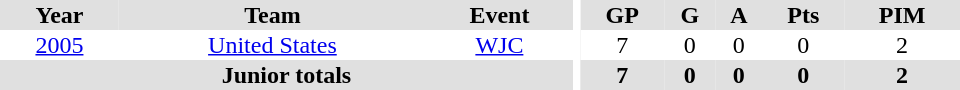<table border="0" cellpadding="1" cellspacing="0" ID="Table3" style="text-align:center; width:40em">
<tr ALIGN="center" bgcolor="#e0e0e0">
<th>Year</th>
<th>Team</th>
<th>Event</th>
<th rowspan="99" bgcolor="#ffffff"></th>
<th>GP</th>
<th>G</th>
<th>A</th>
<th>Pts</th>
<th>PIM</th>
</tr>
<tr>
<td><a href='#'>2005</a></td>
<td><a href='#'>United States</a></td>
<td><a href='#'>WJC</a></td>
<td>7</td>
<td>0</td>
<td>0</td>
<td>0</td>
<td>2</td>
</tr>
<tr bgcolor="#e0e0e0">
<th colspan="3">Junior totals</th>
<th>7</th>
<th>0</th>
<th>0</th>
<th>0</th>
<th>2</th>
</tr>
</table>
